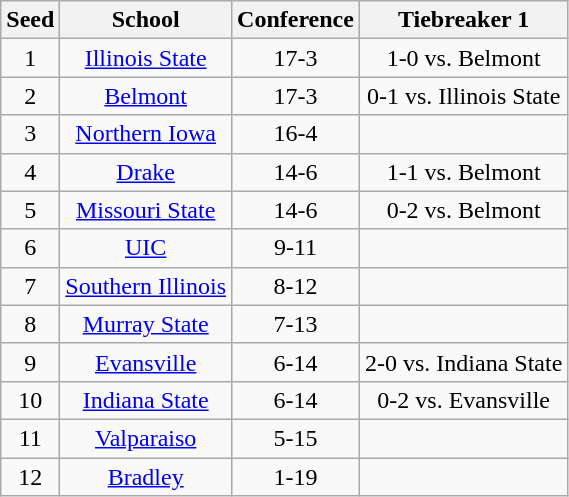<table class="wikitable" style="text-align:center">
<tr>
<th>Seed</th>
<th>School</th>
<th>Conference</th>
<th>Tiebreaker 1</th>
</tr>
<tr>
<td>1</td>
<td><a href='#'>Illinois State</a></td>
<td>17-3</td>
<td>1-0 vs. Belmont</td>
</tr>
<tr>
<td>2</td>
<td><a href='#'>Belmont</a></td>
<td>17-3</td>
<td>0-1 vs. Illinois State</td>
</tr>
<tr>
<td>3</td>
<td><a href='#'>Northern Iowa</a></td>
<td>16-4</td>
<td></td>
</tr>
<tr>
<td>4</td>
<td><a href='#'>Drake</a></td>
<td>14-6</td>
<td>1-1 vs. Belmont</td>
</tr>
<tr>
<td>5</td>
<td><a href='#'>Missouri State</a></td>
<td>14-6</td>
<td>0-2 vs. Belmont</td>
</tr>
<tr>
<td>6</td>
<td><a href='#'>UIC</a></td>
<td>9-11</td>
<td></td>
</tr>
<tr>
<td>7</td>
<td><a href='#'>Southern Illinois</a></td>
<td>8-12</td>
<td></td>
</tr>
<tr>
<td>8</td>
<td><a href='#'>Murray State</a></td>
<td>7-13</td>
<td></td>
</tr>
<tr>
<td>9</td>
<td><a href='#'>Evansville</a></td>
<td>6-14</td>
<td>2-0 vs. Indiana State</td>
</tr>
<tr>
<td>10</td>
<td><a href='#'>Indiana State</a></td>
<td>6-14</td>
<td>0-2 vs. Evansville</td>
</tr>
<tr>
<td>11</td>
<td><a href='#'>Valparaiso</a></td>
<td>5-15</td>
<td></td>
</tr>
<tr>
<td>12</td>
<td><a href='#'>Bradley</a></td>
<td>1-19</td>
<td></td>
</tr>
</table>
